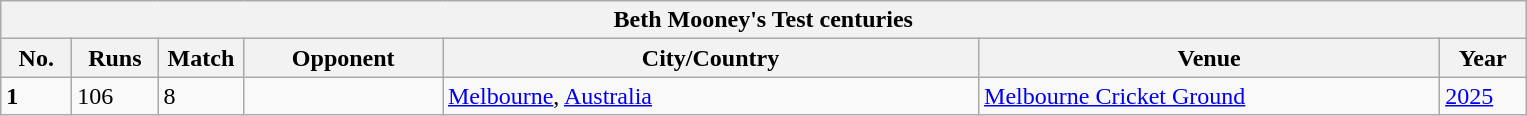<table class="wikitable">
<tr>
<th colspan="7">Beth Mooney's Test centuries</th>
</tr>
<tr>
<th style="width:40px;">No.</th>
<th style="width:50px;">Runs</th>
<th style="width:50px;">Match</th>
<th style="width:125px;">Opponent</th>
<th style="width:350px;">City/Country</th>
<th style="width:300px;">Venue</th>
<th style="width:50px;">Year</th>
</tr>
<tr>
<td><strong>1</strong></td>
<td>106</td>
<td>8</td>
<td></td>
<td> <a href='#'>Melbourne</a>, <a href='#'>Australia</a></td>
<td><a href='#'>Melbourne Cricket Ground</a></td>
<td><a href='#'>2025</a></td>
</tr>
</table>
